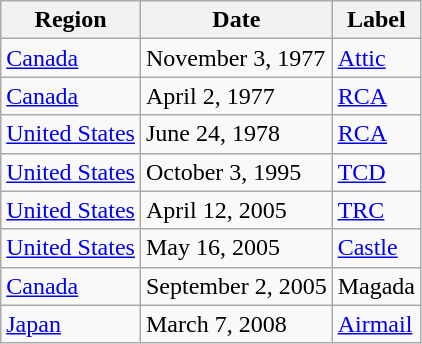<table class="wikitable">
<tr>
<th>Region</th>
<th>Date</th>
<th>Label</th>
</tr>
<tr>
<td><a href='#'>Canada</a></td>
<td>November 3, 1977</td>
<td><a href='#'>Attic</a></td>
</tr>
<tr>
<td><a href='#'>Canada</a></td>
<td>April 2, 1977</td>
<td><a href='#'>RCA</a></td>
</tr>
<tr>
<td><a href='#'>United States</a></td>
<td>June 24, 1978</td>
<td><a href='#'>RCA</a></td>
</tr>
<tr>
<td><a href='#'>United States</a></td>
<td>October 3, 1995</td>
<td><a href='#'>TCD</a></td>
</tr>
<tr>
<td><a href='#'>United States</a></td>
<td>April 12, 2005</td>
<td><a href='#'>TRC</a></td>
</tr>
<tr>
<td><a href='#'>United States</a></td>
<td>May 16, 2005</td>
<td><a href='#'>Castle</a></td>
</tr>
<tr>
<td><a href='#'>Canada</a></td>
<td>September 2, 2005</td>
<td>Magada</td>
</tr>
<tr>
<td><a href='#'>Japan</a></td>
<td>March 7, 2008</td>
<td><a href='#'>Airmail</a></td>
</tr>
</table>
